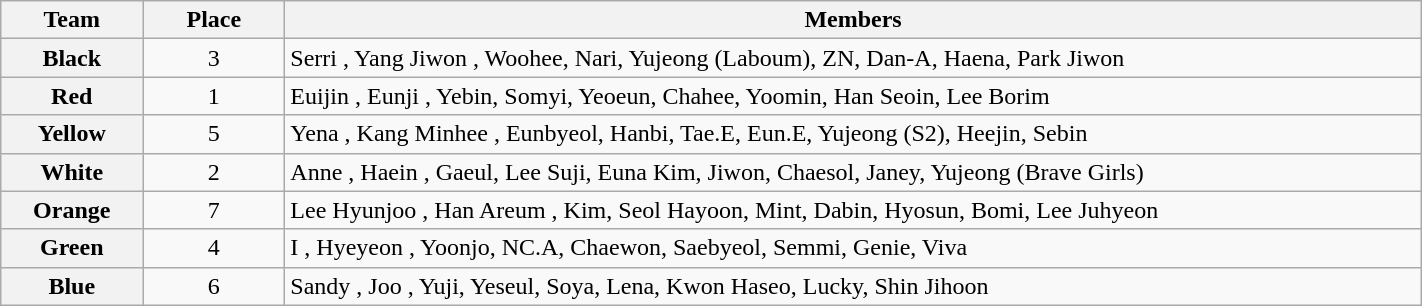<table class="wikitable sortable" style="text-align:center; width:75%;">
<tr>
<th scope="col" style="width:10%;">Team</th>
<th scope="col" style="width:10%;">Place</th>
<th scope="col" class="unsortable">Members</th>
</tr>
<tr>
<th>Black</th>
<td>3</td>
<td style="text-align:left;">Serri , Yang Jiwon , Woohee, Nari, Yujeong (Laboum), ZN, Dan-A, Haena, Park Jiwon</td>
</tr>
<tr>
<th>Red</th>
<td>1</td>
<td style="text-align:left;">Euijin , Eunji , Yebin, Somyi, Yeoeun, Chahee, Yoomin, Han Seoin, Lee Borim</td>
</tr>
<tr>
<th>Yellow</th>
<td>5</td>
<td style="text-align:left;">Yena , Kang Minhee , Eunbyeol, Hanbi, Tae.E, Eun.E, Yujeong (S2), Heejin, Sebin</td>
</tr>
<tr>
<th>White</th>
<td>2</td>
<td style="text-align:left;">Anne , Haein , Gaeul, Lee Suji, Euna Kim, Jiwon, Chaesol, Janey, Yujeong (Brave Girls)</td>
</tr>
<tr>
<th>Orange</th>
<td>7</td>
<td style="text-align:left;">Lee Hyunjoo , Han Areum , Kim, Seol Hayoon, Mint, Dabin, Hyosun, Bomi, Lee Juhyeon</td>
</tr>
<tr>
<th>Green</th>
<td>4</td>
<td style="text-align:left;">I , Hyeyeon , Yoonjo, NC.A, Chaewon, Saebyeol, Semmi, Genie, Viva</td>
</tr>
<tr>
<th>Blue</th>
<td>6</td>
<td style="text-align:left;">Sandy , Joo , Yuji, Yeseul, Soya, Lena, Kwon Haseo, Lucky, Shin Jihoon</td>
</tr>
</table>
